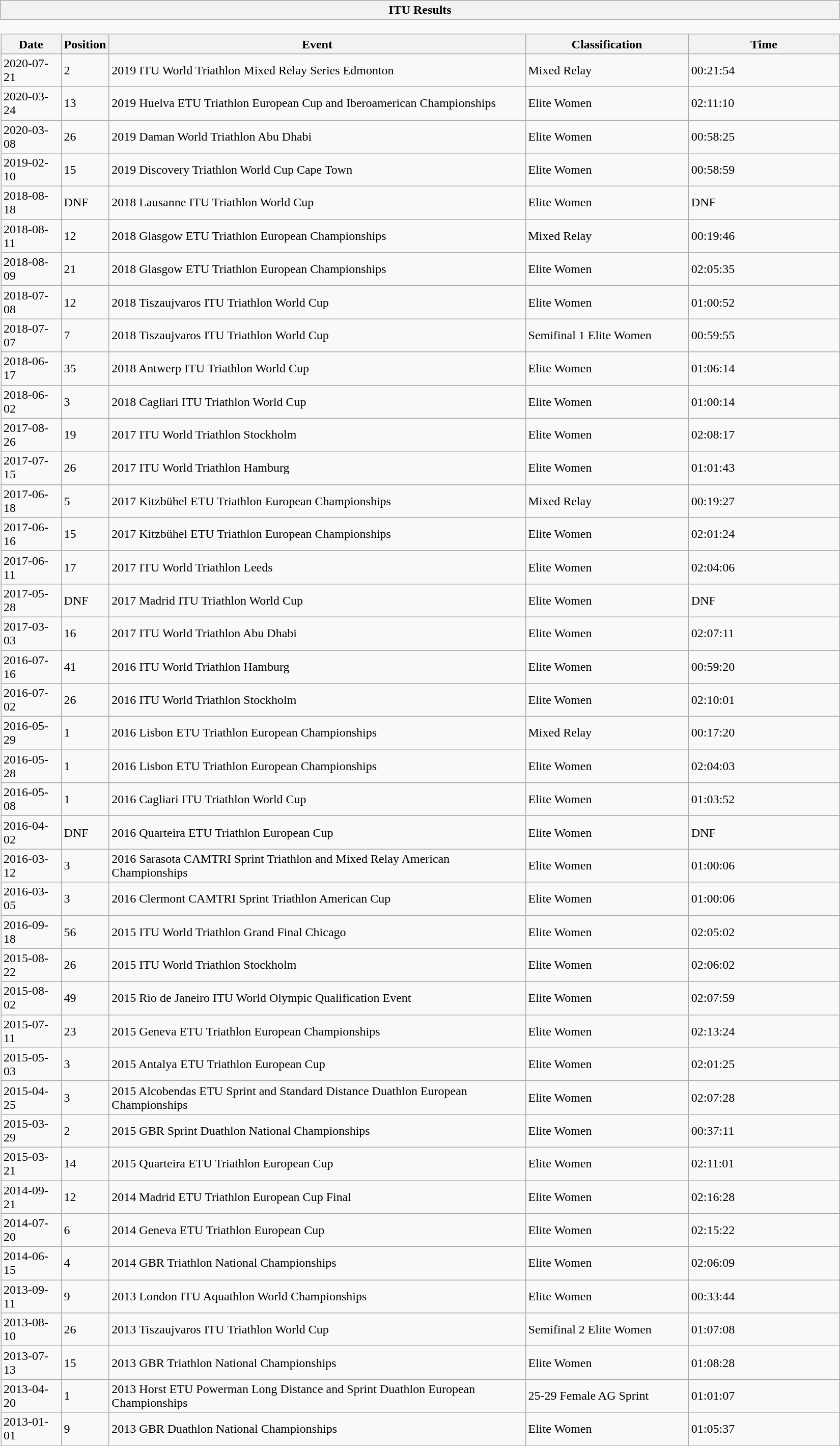<table class="wikitable" style="border:none; width:1100px;">
<tr>
<th>ITU Results</th>
</tr>
<tr>
<td style="padding:0; border:none;"><br><table class="wikitable sortable" style="margin:0; width:100%;">
<tr>
<th style="width:100px">Date</th>
<th style="width:50px">Position</th>
<th style="width:900px">Event</th>
<th style="width:300px">Classification</th>
<th style="width:300px">Time</th>
</tr>
<tr>
<td>2020-07-21</td>
<td>2</td>
<td>2019 ITU World Triathlon Mixed Relay Series Edmonton</td>
<td>Mixed Relay</td>
<td>00:21:54</td>
</tr>
<tr>
<td>2020-03-24</td>
<td>13</td>
<td>2019 Huelva ETU Triathlon European Cup and Iberoamerican Championships</td>
<td>Elite Women</td>
<td>02:11:10</td>
</tr>
<tr>
<td>2020-03-08</td>
<td>26</td>
<td>2019 Daman World Triathlon Abu Dhabi</td>
<td>Elite Women</td>
<td>00:58:25</td>
</tr>
<tr>
<td>2019-02-10</td>
<td>15</td>
<td>2019 Discovery Triathlon World Cup Cape Town</td>
<td>Elite Women</td>
<td>00:58:59</td>
</tr>
<tr>
<td>2018-08-18</td>
<td>DNF</td>
<td>2018 Lausanne ITU Triathlon World Cup</td>
<td>Elite Women</td>
<td>DNF</td>
</tr>
<tr>
<td>2018-08-11</td>
<td>12</td>
<td>2018 Glasgow ETU Triathlon European Championships</td>
<td>Mixed Relay</td>
<td>00:19:46</td>
</tr>
<tr>
<td>2018-08-09</td>
<td>21</td>
<td>2018 Glasgow ETU Triathlon European Championships</td>
<td>Elite Women</td>
<td>02:05:35</td>
</tr>
<tr>
<td>2018-07-08</td>
<td>12</td>
<td>2018 Tiszaujvaros ITU Triathlon World Cup</td>
<td>Elite Women</td>
<td>01:00:52</td>
</tr>
<tr>
<td>2018-07-07</td>
<td>7</td>
<td>2018 Tiszaujvaros ITU Triathlon World Cup</td>
<td>Semifinal 1 Elite Women</td>
<td>00:59:55</td>
</tr>
<tr>
<td>2018-06-17</td>
<td>35</td>
<td>2018 Antwerp ITU Triathlon World Cup</td>
<td>Elite Women</td>
<td>01:06:14</td>
</tr>
<tr>
<td>2018-06-02</td>
<td>3</td>
<td>2018 Cagliari ITU Triathlon World Cup</td>
<td>Elite Women</td>
<td>01:00:14</td>
</tr>
<tr>
<td>2017-08-26</td>
<td>19</td>
<td>2017 ITU World Triathlon Stockholm</td>
<td>Elite Women</td>
<td>02:08:17</td>
</tr>
<tr>
<td>2017-07-15</td>
<td>26</td>
<td>2017 ITU World Triathlon Hamburg</td>
<td>Elite Women</td>
<td>01:01:43</td>
</tr>
<tr>
<td>2017-06-18</td>
<td>5</td>
<td>2017 Kitzbühel ETU Triathlon European Championships</td>
<td>Mixed Relay</td>
<td>00:19:27</td>
</tr>
<tr>
<td>2017-06-16</td>
<td>15</td>
<td>2017 Kitzbühel ETU Triathlon European Championships</td>
<td>Elite Women</td>
<td>02:01:24</td>
</tr>
<tr>
<td>2017-06-11</td>
<td>17</td>
<td>2017 ITU World Triathlon Leeds</td>
<td>Elite Women</td>
<td>02:04:06</td>
</tr>
<tr>
<td>2017-05-28</td>
<td>DNF</td>
<td>2017 Madrid ITU Triathlon World Cup</td>
<td>Elite Women</td>
<td>DNF</td>
</tr>
<tr>
<td>2017-03-03</td>
<td>16</td>
<td>2017 ITU World Triathlon Abu Dhabi</td>
<td>Elite Women</td>
<td>02:07:11</td>
</tr>
<tr>
<td>2016-07-16</td>
<td>41</td>
<td>2016 ITU World Triathlon Hamburg</td>
<td>Elite Women</td>
<td>00:59:20</td>
</tr>
<tr>
<td>2016-07-02</td>
<td>26</td>
<td>2016 ITU World Triathlon Stockholm</td>
<td>Elite Women</td>
<td>02:10:01</td>
</tr>
<tr>
<td>2016-05-29</td>
<td>1</td>
<td>2016 Lisbon ETU Triathlon European Championships</td>
<td>Mixed Relay</td>
<td>00:17:20</td>
</tr>
<tr>
<td>2016-05-28</td>
<td>1</td>
<td>2016 Lisbon ETU Triathlon European Championships</td>
<td>Elite Women</td>
<td>02:04:03</td>
</tr>
<tr>
<td>2016-05-08</td>
<td>1</td>
<td>2016 Cagliari ITU Triathlon World Cup</td>
<td>Elite Women</td>
<td>01:03:52</td>
</tr>
<tr>
<td>2016-04-02</td>
<td>DNF</td>
<td>2016 Quarteira ETU Triathlon European Cup</td>
<td>Elite Women</td>
<td>DNF</td>
</tr>
<tr>
<td>2016-03-12</td>
<td>3</td>
<td>2016 Sarasota CAMTRI Sprint Triathlon and Mixed Relay American Championships</td>
<td>Elite Women</td>
<td>01:00:06</td>
</tr>
<tr>
<td>2016-03-05</td>
<td>3</td>
<td>2016 Clermont CAMTRI Sprint Triathlon American Cup</td>
<td>Elite Women</td>
<td>01:00:06</td>
</tr>
<tr>
<td>2016-09-18</td>
<td>56</td>
<td>2015 ITU World Triathlon Grand Final Chicago</td>
<td>Elite Women</td>
<td>02:05:02</td>
</tr>
<tr>
<td>2015-08-22</td>
<td>26</td>
<td>2015 ITU World Triathlon Stockholm</td>
<td>Elite Women</td>
<td>02:06:02</td>
</tr>
<tr>
<td>2015-08-02</td>
<td>49</td>
<td>2015 Rio de Janeiro ITU World Olympic Qualification Event</td>
<td>Elite Women</td>
<td>02:07:59</td>
</tr>
<tr>
<td>2015-07-11</td>
<td>23</td>
<td>2015 Geneva ETU Triathlon European Championships</td>
<td>Elite Women</td>
<td>02:13:24</td>
</tr>
<tr>
<td>2015-05-03</td>
<td>3</td>
<td>2015 Antalya ETU Triathlon European Cup</td>
<td>Elite Women</td>
<td>02:01:25</td>
</tr>
<tr>
<td>2015-04-25</td>
<td>3</td>
<td>2015 Alcobendas ETU Sprint and Standard Distance Duathlon European Championships</td>
<td>Elite Women</td>
<td>02:07:28</td>
</tr>
<tr>
<td>2015-03-29</td>
<td>2</td>
<td>2015 GBR Sprint Duathlon National Championships</td>
<td>Elite Women</td>
<td>00:37:11</td>
</tr>
<tr>
<td>2015-03-21</td>
<td>14</td>
<td>2015 Quarteira ETU Triathlon European Cup</td>
<td>Elite Women</td>
<td>02:11:01</td>
</tr>
<tr>
<td>2014-09-21</td>
<td>12</td>
<td>2014 Madrid ETU Triathlon European Cup Final</td>
<td>Elite Women</td>
<td>02:16:28</td>
</tr>
<tr>
<td>2014-07-20</td>
<td>6</td>
<td>2014 Geneva ETU Triathlon European Cup</td>
<td>Elite Women</td>
<td>02:15:22</td>
</tr>
<tr>
<td>2014-06-15</td>
<td>4</td>
<td>2014 GBR Triathlon National Championships</td>
<td>Elite Women</td>
<td>02:06:09</td>
</tr>
<tr>
<td>2013-09-11</td>
<td>9</td>
<td>2013 London ITU Aquathlon World Championships</td>
<td>Elite Women</td>
<td>00:33:44</td>
</tr>
<tr>
<td>2013-08-10</td>
<td>26</td>
<td>2013 Tiszaujvaros ITU Triathlon World Cup</td>
<td>Semifinal 2 Elite Women</td>
<td>01:07:08</td>
</tr>
<tr>
<td>2013-07-13</td>
<td>15</td>
<td>2013 GBR Triathlon National Championships</td>
<td>Elite Women</td>
<td>01:08:28</td>
</tr>
<tr>
<td>2013-04-20</td>
<td>1</td>
<td>2013 Horst ETU Powerman Long Distance and Sprint Duathlon European Championships</td>
<td>25-29 Female AG Sprint</td>
<td>01:01:07</td>
</tr>
<tr>
<td>2013-01-01</td>
<td>9</td>
<td>2013 GBR Duathlon National Championships</td>
<td>Elite Women</td>
<td>01:05:37</td>
</tr>
</table>
</td>
</tr>
</table>
